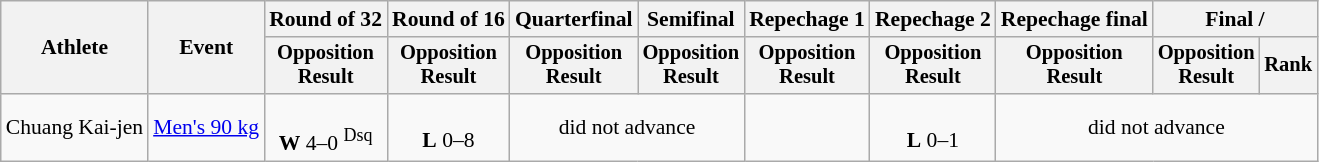<table class=wikitable style=font-size:90%;text-align:center>
<tr>
<th rowspan="2">Athlete</th>
<th rowspan="2">Event</th>
<th>Round of 32</th>
<th>Round of 16</th>
<th>Quarterfinal</th>
<th>Semifinal</th>
<th>Repechage 1</th>
<th>Repechage 2</th>
<th>Repechage final</th>
<th colspan=2>Final / </th>
</tr>
<tr style="font-size: 95%">
<th>Opposition<br>Result</th>
<th>Opposition<br>Result</th>
<th>Opposition<br>Result</th>
<th>Opposition<br>Result</th>
<th>Opposition<br>Result</th>
<th>Opposition<br>Result</th>
<th>Opposition<br>Result</th>
<th>Opposition<br>Result</th>
<th>Rank</th>
</tr>
<tr>
<td align=left>Chuang Kai-jen</td>
<td align=left><a href='#'>Men's 90 kg</a></td>
<td><br><strong>W</strong> 4–0 <sup>Dsq</sup></td>
<td><br><strong>L</strong> 0–8</td>
<td colspan=2>did not advance</td>
<td></td>
<td><br><strong>L</strong> 0–1</td>
<td colspan=3>did not advance</td>
</tr>
</table>
